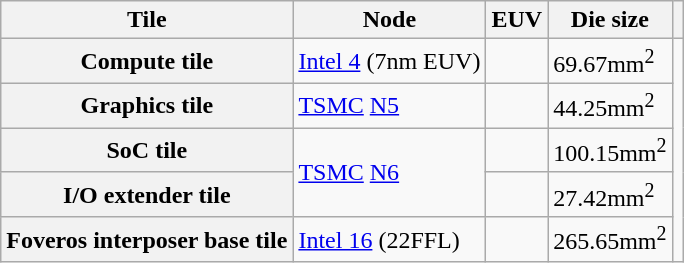<table class="wikitable plainrowheaders" style="text-align: left;">
<tr>
<th>Tile</th>
<th>Node</th>
<th>EUV</th>
<th>Die size</th>
<th></th>
</tr>
<tr>
<th scope="row">Compute tile</th>
<td><a href='#'>Intel 4</a> (7nm EUV)</td>
<td></td>
<td>69.67mm<sup>2</sup></td>
<td rowspan="5" style="text-align: center;"> <br> <br></td>
</tr>
<tr>
<th scope="row">Graphics tile</th>
<td><a href='#'>TSMC</a> <a href='#'>N5</a></td>
<td></td>
<td>44.25mm<sup>2</sup></td>
</tr>
<tr>
<th scope="row">SoC tile</th>
<td rowspan="2"><a href='#'>TSMC</a> <a href='#'>N6</a></td>
<td></td>
<td>100.15mm<sup>2</sup></td>
</tr>
<tr>
<th scope="row">I/O extender tile</th>
<td></td>
<td>27.42mm<sup>2</sup></td>
</tr>
<tr>
<th scope="row">Foveros interposer base tile</th>
<td><a href='#'>Intel 16</a> (22FFL)</td>
<td></td>
<td>265.65mm<sup>2</sup></td>
</tr>
</table>
